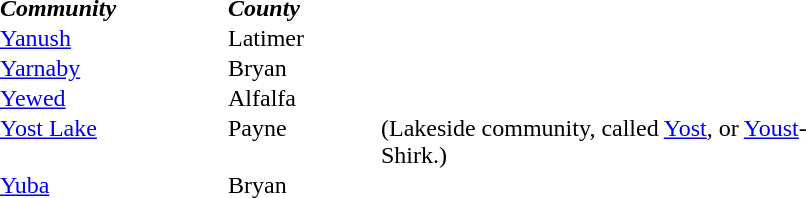<table border="0" cellpadding="0">
<tr>
<td></td>
<td width="150px"><strong><em>Community</em></strong></td>
<td width="100px"><strong><em>County</em></strong></td>
<td width="300px"></td>
</tr>
<tr>
<td></td>
<td><a href='#'>Yanush</a></td>
<td>Latimer</td>
<td></td>
</tr>
<tr>
<td></td>
<td><a href='#'>Yarnaby</a></td>
<td>Bryan</td>
<td></td>
</tr>
<tr>
<td></td>
<td><a href='#'>Yewed</a></td>
<td>Alfalfa</td>
<td></td>
</tr>
<tr valign="top">
<td></td>
<td><a href='#'>Yost Lake</a></td>
<td>Payne</td>
<td>(Lakeside community, called <a href='#'>Yost</a>, or <a href='#'>Youst</a>-Shirk.)</td>
</tr>
<tr>
<td></td>
<td><a href='#'>Yuba</a></td>
<td>Bryan</td>
<td></td>
</tr>
<tr>
</tr>
</table>
